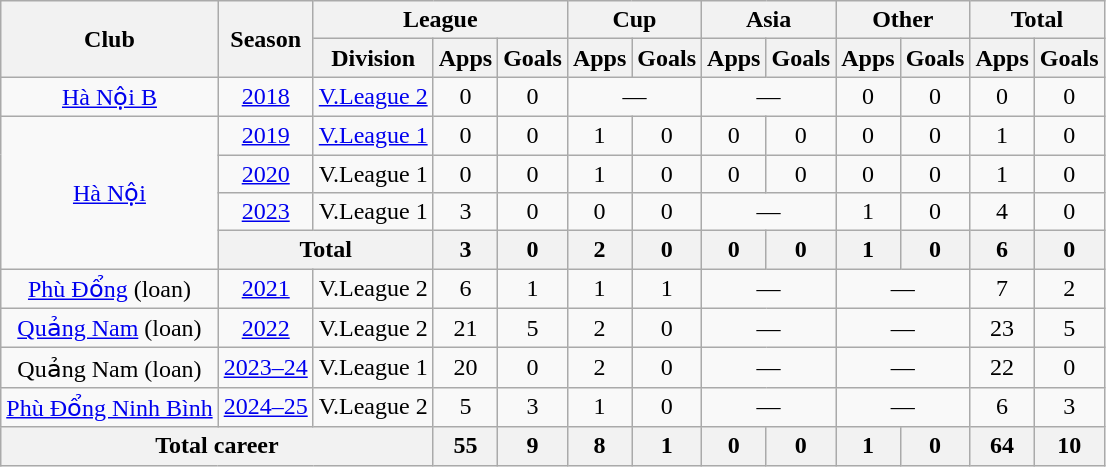<table class="wikitable" style="text-align:center">
<tr>
<th rowspan="2">Club</th>
<th rowspan="2">Season</th>
<th colspan="3">League</th>
<th colspan="2">Cup</th>
<th colspan="2">Asia</th>
<th colspan="2">Other</th>
<th colspan="2">Total</th>
</tr>
<tr>
<th>Division</th>
<th>Apps</th>
<th>Goals</th>
<th>Apps</th>
<th>Goals</th>
<th>Apps</th>
<th>Goals</th>
<th>Apps</th>
<th>Goals</th>
<th>Apps</th>
<th>Goals</th>
</tr>
<tr>
<td><a href='#'>Hà Nội B</a></td>
<td><a href='#'>2018</a></td>
<td><a href='#'>V.League 2</a></td>
<td>0</td>
<td>0</td>
<td colspan="2">—</td>
<td colspan="2">—</td>
<td>0</td>
<td>0</td>
<td>0</td>
<td>0</td>
</tr>
<tr>
<td rowspan="4"><a href='#'>Hà Nội</a></td>
<td><a href='#'>2019</a></td>
<td><a href='#'>V.League 1</a></td>
<td>0</td>
<td>0</td>
<td>1</td>
<td>0</td>
<td>0</td>
<td>0</td>
<td>0</td>
<td>0</td>
<td>1</td>
<td>0</td>
</tr>
<tr>
<td><a href='#'>2020</a></td>
<td>V.League 1</td>
<td>0</td>
<td>0</td>
<td>1</td>
<td>0</td>
<td>0</td>
<td>0</td>
<td>0</td>
<td>0</td>
<td>1</td>
<td>0</td>
</tr>
<tr>
<td><a href='#'>2023</a></td>
<td>V.League 1</td>
<td>3</td>
<td>0</td>
<td>0</td>
<td>0</td>
<td colspan="2">—</td>
<td>1</td>
<td>0</td>
<td>4</td>
<td>0</td>
</tr>
<tr>
<th colspan="2">Total</th>
<th>3</th>
<th>0</th>
<th>2</th>
<th>0</th>
<th>0</th>
<th>0</th>
<th>1</th>
<th>0</th>
<th>6</th>
<th>0</th>
</tr>
<tr>
<td><a href='#'>Phù Đổng</a> (loan)</td>
<td><a href='#'>2021</a></td>
<td>V.League 2</td>
<td>6</td>
<td>1</td>
<td>1</td>
<td>1</td>
<td colspan="2">—</td>
<td colspan="2">—</td>
<td>7</td>
<td>2</td>
</tr>
<tr>
<td><a href='#'>Quảng Nam</a> (loan)</td>
<td><a href='#'>2022</a></td>
<td>V.League 2</td>
<td>21</td>
<td>5</td>
<td>2</td>
<td>0</td>
<td colspan="2">—</td>
<td colspan="2">—</td>
<td>23</td>
<td>5</td>
</tr>
<tr>
<td>Quảng Nam (loan)</td>
<td><a href='#'>2023–24</a></td>
<td>V.League 1</td>
<td>20</td>
<td>0</td>
<td>2</td>
<td>0</td>
<td colspan="2">—</td>
<td colspan="2">—</td>
<td>22</td>
<td>0</td>
</tr>
<tr>
<td><a href='#'>Phù Đổng Ninh Bình</a></td>
<td><a href='#'>2024–25</a></td>
<td>V.League 2</td>
<td>5</td>
<td>3</td>
<td>1</td>
<td>0</td>
<td colspan="2">—</td>
<td colspan="2">—</td>
<td>6</td>
<td>3</td>
</tr>
<tr>
<th colspan=3>Total career</th>
<th>55</th>
<th>9</th>
<th>8</th>
<th>1</th>
<th>0</th>
<th>0</th>
<th>1</th>
<th>0</th>
<th>64</th>
<th>10</th>
</tr>
</table>
